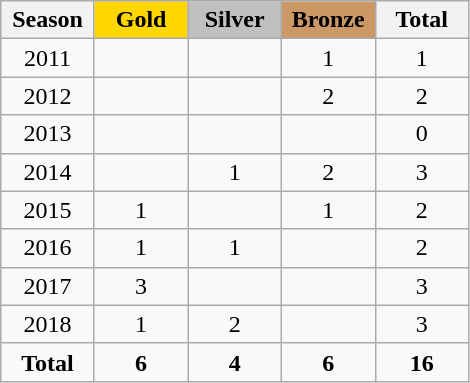<table class="wikitable" style="text-align:center;">
<tr>
<th width = "55">Season</th>
<th width = "55" style="background: gold;">Gold</th>
<th width = "55" style="background: silver;">Silver</th>
<th width = "55" style="background: #cc9966;">Bronze</th>
<th width = "55">Total</th>
</tr>
<tr>
<td>2011</td>
<td></td>
<td></td>
<td>1</td>
<td>1</td>
</tr>
<tr>
<td>2012</td>
<td></td>
<td></td>
<td>2</td>
<td>2</td>
</tr>
<tr>
<td>2013</td>
<td></td>
<td></td>
<td></td>
<td>0</td>
</tr>
<tr>
<td>2014</td>
<td></td>
<td>1</td>
<td>2</td>
<td>3</td>
</tr>
<tr>
<td>2015</td>
<td>1</td>
<td></td>
<td>1</td>
<td>2</td>
</tr>
<tr>
<td>2016</td>
<td>1</td>
<td>1</td>
<td></td>
<td>2</td>
</tr>
<tr>
<td>2017</td>
<td>3</td>
<td></td>
<td></td>
<td>3</td>
</tr>
<tr>
<td>2018</td>
<td>1</td>
<td>2</td>
<td></td>
<td>3</td>
</tr>
<tr>
<td><strong>Total</strong></td>
<td><strong>6</strong></td>
<td><strong>4</strong></td>
<td><strong>6</strong></td>
<td><strong>16</strong></td>
</tr>
</table>
